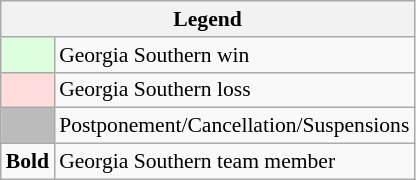<table class="wikitable" style="font-size:90%">
<tr>
<th colspan="2">Legend</th>
</tr>
<tr>
<td bgcolor="#ddffdd"> </td>
<td>Georgia Southern win</td>
</tr>
<tr>
<td bgcolor="#ffdddd"> </td>
<td>Georgia Southern loss</td>
</tr>
<tr>
<td bgcolor="#bbbbbb"> </td>
<td>Postponement/Cancellation/Suspensions</td>
</tr>
<tr>
<td><strong>Bold</strong></td>
<td>Georgia Southern team member</td>
</tr>
</table>
